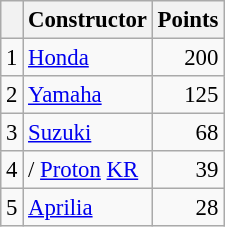<table class="wikitable" style="font-size: 95%;">
<tr>
<th></th>
<th>Constructor</th>
<th>Points</th>
</tr>
<tr>
<td align=center>1</td>
<td> <a href='#'>Honda</a></td>
<td align=right>200</td>
</tr>
<tr>
<td align=center>2</td>
<td> <a href='#'>Yamaha</a></td>
<td align=right>125</td>
</tr>
<tr>
<td align=center>3</td>
<td> <a href='#'>Suzuki</a></td>
<td align=right>68</td>
</tr>
<tr>
<td align=center>4</td>
<td>/ <a href='#'>Proton</a> <a href='#'>KR</a></td>
<td align=right>39</td>
</tr>
<tr>
<td align=center>5</td>
<td> <a href='#'>Aprilia</a></td>
<td align=right>28</td>
</tr>
</table>
